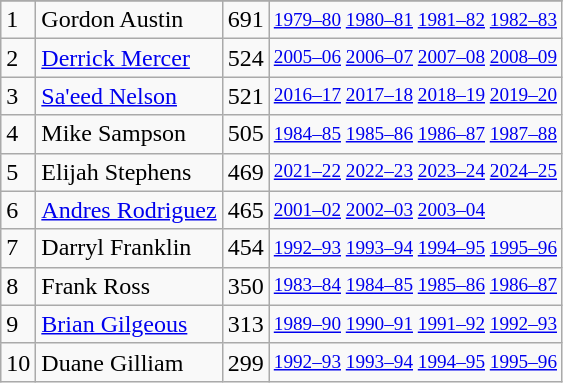<table class="wikitable">
<tr>
</tr>
<tr>
<td>1</td>
<td>Gordon Austin</td>
<td>691</td>
<td style="font-size:80%;"><a href='#'>1979–80</a> <a href='#'>1980–81</a> <a href='#'>1981–82</a> <a href='#'>1982–83</a></td>
</tr>
<tr>
<td>2</td>
<td><a href='#'>Derrick Mercer</a></td>
<td>524</td>
<td style="font-size:80%;"><a href='#'>2005–06</a> <a href='#'>2006–07</a> <a href='#'>2007–08</a> <a href='#'>2008–09</a></td>
</tr>
<tr>
<td>3</td>
<td><a href='#'>Sa'eed Nelson</a></td>
<td>521</td>
<td style="font-size:80%;"><a href='#'>2016–17</a> <a href='#'>2017–18</a> <a href='#'>2018–19</a> <a href='#'>2019–20</a></td>
</tr>
<tr>
<td>4</td>
<td>Mike Sampson</td>
<td>505</td>
<td style="font-size:80%;"><a href='#'>1984–85</a> <a href='#'>1985–86</a> <a href='#'>1986–87</a> <a href='#'>1987–88</a></td>
</tr>
<tr>
<td>5</td>
<td>Elijah Stephens</td>
<td>469</td>
<td style="font-size:80%;"><a href='#'>2021–22</a> <a href='#'>2022–23</a> <a href='#'>2023–24</a> <a href='#'>2024–25</a></td>
</tr>
<tr>
<td>6</td>
<td><a href='#'>Andres Rodriguez</a></td>
<td>465</td>
<td style="font-size:80%;"><a href='#'>2001–02</a> <a href='#'>2002–03</a> <a href='#'>2003–04</a></td>
</tr>
<tr>
<td>7</td>
<td>Darryl Franklin</td>
<td>454</td>
<td style="font-size:80%;"><a href='#'>1992–93</a> <a href='#'>1993–94</a> <a href='#'>1994–95</a> <a href='#'>1995–96</a></td>
</tr>
<tr>
<td>8</td>
<td>Frank Ross</td>
<td>350</td>
<td style="font-size:80%;"><a href='#'>1983–84</a> <a href='#'>1984–85</a> <a href='#'>1985–86</a> <a href='#'>1986–87</a></td>
</tr>
<tr>
<td>9</td>
<td><a href='#'>Brian Gilgeous</a></td>
<td>313</td>
<td style="font-size:80%;"><a href='#'>1989–90</a> <a href='#'>1990–91</a> <a href='#'>1991–92</a> <a href='#'>1992–93</a></td>
</tr>
<tr>
<td>10</td>
<td>Duane Gilliam</td>
<td>299</td>
<td style="font-size:80%;"><a href='#'>1992–93</a> <a href='#'>1993–94</a> <a href='#'>1994–95</a> <a href='#'>1995–96</a></td>
</tr>
</table>
